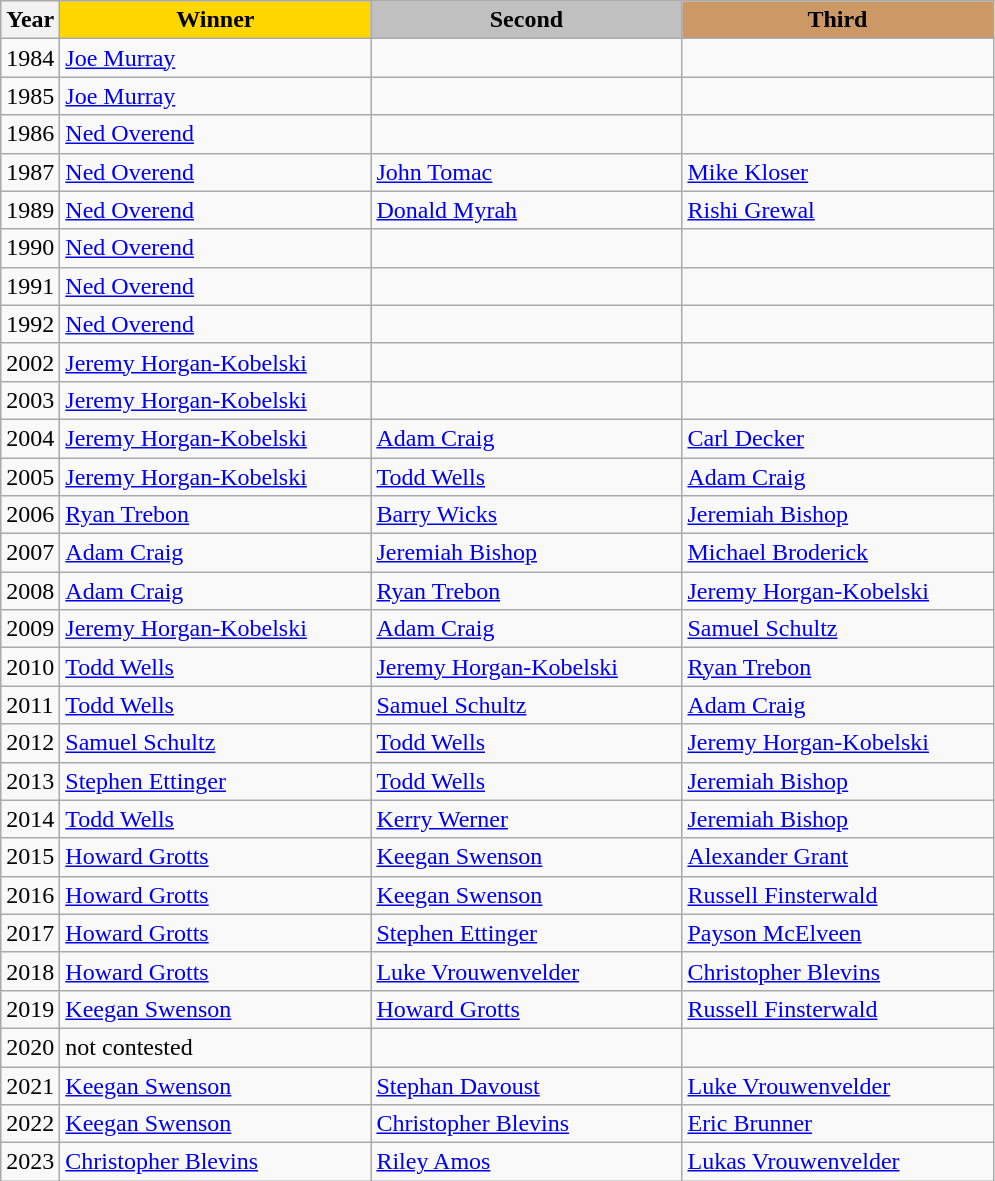<table class="wikitable sortable">
<tr>
<th>Year</th>
<th scope=col colspan=1 style="width:200px; background: gold;">Winner</th>
<th scope=col colspan=1 style="width:200px; background: silver;">Second</th>
<th scope=col colspan=1 style="width:200px; background: #cc9966;">Third</th>
</tr>
<tr>
<td>1984</td>
<td><a href='#'>Joe Murray</a></td>
<td></td>
<td></td>
</tr>
<tr>
<td>1985</td>
<td><a href='#'>Joe Murray</a></td>
<td></td>
<td></td>
</tr>
<tr>
<td>1986</td>
<td><a href='#'>Ned Overend</a></td>
<td></td>
<td></td>
</tr>
<tr>
<td>1987</td>
<td><a href='#'>Ned Overend</a></td>
<td><a href='#'>John Tomac</a></td>
<td><a href='#'>Mike Kloser</a></td>
</tr>
<tr>
<td>1989</td>
<td><a href='#'>Ned Overend</a></td>
<td><a href='#'>Donald Myrah</a></td>
<td><a href='#'>Rishi Grewal</a></td>
</tr>
<tr>
<td>1990</td>
<td><a href='#'>Ned Overend</a></td>
<td></td>
<td></td>
</tr>
<tr>
<td>1991</td>
<td><a href='#'>Ned Overend</a></td>
<td></td>
<td></td>
</tr>
<tr>
<td>1992</td>
<td><a href='#'>Ned Overend</a></td>
<td></td>
<td></td>
</tr>
<tr>
<td>2002</td>
<td><a href='#'>Jeremy Horgan-Kobelski</a></td>
<td></td>
<td></td>
</tr>
<tr>
<td>2003</td>
<td><a href='#'>Jeremy Horgan-Kobelski</a></td>
<td></td>
<td></td>
</tr>
<tr>
<td>2004</td>
<td><a href='#'>Jeremy Horgan-Kobelski</a></td>
<td><a href='#'>Adam Craig</a></td>
<td><a href='#'>Carl Decker</a></td>
</tr>
<tr>
<td>2005</td>
<td><a href='#'>Jeremy Horgan-Kobelski</a></td>
<td><a href='#'>Todd Wells</a></td>
<td><a href='#'>Adam Craig</a></td>
</tr>
<tr>
<td>2006</td>
<td><a href='#'>Ryan Trebon</a></td>
<td><a href='#'>Barry Wicks</a></td>
<td><a href='#'>Jeremiah Bishop</a></td>
</tr>
<tr>
<td>2007</td>
<td><a href='#'>Adam Craig</a></td>
<td><a href='#'>Jeremiah Bishop</a></td>
<td><a href='#'>Michael Broderick</a></td>
</tr>
<tr>
<td>2008</td>
<td><a href='#'>Adam Craig</a></td>
<td><a href='#'>Ryan Trebon</a></td>
<td><a href='#'>Jeremy Horgan-Kobelski</a></td>
</tr>
<tr>
<td>2009</td>
<td><a href='#'>Jeremy Horgan-Kobelski</a></td>
<td><a href='#'>Adam Craig</a></td>
<td><a href='#'>Samuel Schultz</a></td>
</tr>
<tr>
<td>2010</td>
<td><a href='#'>Todd Wells</a></td>
<td><a href='#'>Jeremy Horgan-Kobelski</a></td>
<td><a href='#'>Ryan Trebon</a></td>
</tr>
<tr>
<td>2011</td>
<td><a href='#'>Todd Wells</a></td>
<td><a href='#'>Samuel Schultz</a></td>
<td><a href='#'>Adam Craig</a></td>
</tr>
<tr>
<td>2012</td>
<td><a href='#'>Samuel Schultz</a></td>
<td><a href='#'>Todd Wells</a></td>
<td><a href='#'>Jeremy Horgan-Kobelski</a></td>
</tr>
<tr>
<td>2013</td>
<td><a href='#'>Stephen Ettinger</a></td>
<td><a href='#'>Todd Wells</a></td>
<td><a href='#'>Jeremiah Bishop</a></td>
</tr>
<tr>
<td>2014</td>
<td><a href='#'>Todd Wells</a></td>
<td><a href='#'>Kerry Werner</a></td>
<td><a href='#'>Jeremiah Bishop</a></td>
</tr>
<tr>
<td>2015</td>
<td><a href='#'>Howard Grotts</a></td>
<td><a href='#'>Keegan Swenson</a></td>
<td><a href='#'>Alexander Grant</a></td>
</tr>
<tr>
<td>2016</td>
<td><a href='#'>Howard Grotts</a></td>
<td><a href='#'>Keegan Swenson</a></td>
<td><a href='#'>Russell Finsterwald</a></td>
</tr>
<tr>
<td>2017</td>
<td><a href='#'>Howard Grotts</a></td>
<td><a href='#'>Stephen Ettinger</a></td>
<td><a href='#'>Payson McElveen</a></td>
</tr>
<tr>
<td>2018</td>
<td><a href='#'>Howard Grotts</a></td>
<td><a href='#'>Luke Vrouwenvelder</a></td>
<td><a href='#'>Christopher Blevins</a></td>
</tr>
<tr>
<td>2019</td>
<td><a href='#'>Keegan Swenson</a></td>
<td><a href='#'>Howard Grotts</a></td>
<td><a href='#'>Russell Finsterwald</a></td>
</tr>
<tr>
<td>2020</td>
<td>not contested</td>
<td></td>
<td></td>
</tr>
<tr>
<td>2021</td>
<td><a href='#'>Keegan Swenson</a></td>
<td><a href='#'>Stephan Davoust</a></td>
<td><a href='#'>Luke Vrouwenvelder</a></td>
</tr>
<tr>
<td>2022</td>
<td><a href='#'>Keegan Swenson</a></td>
<td><a href='#'>Christopher Blevins</a></td>
<td><a href='#'>Eric Brunner</a></td>
</tr>
<tr>
<td>2023</td>
<td><a href='#'>Christopher Blevins</a></td>
<td><a href='#'>Riley Amos</a></td>
<td><a href='#'>Lukas Vrouwenvelder</a></td>
</tr>
</table>
